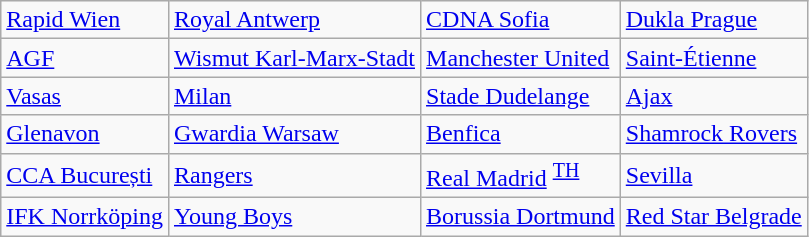<table class="wikitable">
<tr>
<td> <a href='#'>Rapid Wien</a> </td>
<td> <a href='#'>Royal Antwerp</a> </td>
<td> <a href='#'>CDNA Sofia</a> </td>
<td> <a href='#'>Dukla Prague</a> </td>
</tr>
<tr>
<td> <a href='#'>AGF</a> </td>
<td> <a href='#'>Wismut Karl-Marx-Stadt</a> </td>
<td> <a href='#'>Manchester United</a> </td>
<td> <a href='#'>Saint-Étienne</a> </td>
</tr>
<tr>
<td> <a href='#'>Vasas</a> </td>
<td> <a href='#'>Milan</a> </td>
<td> <a href='#'>Stade Dudelange</a> </td>
<td> <a href='#'>Ajax</a> </td>
</tr>
<tr>
<td> <a href='#'>Glenavon</a> </td>
<td> <a href='#'>Gwardia Warsaw</a> </td>
<td> <a href='#'>Benfica</a> </td>
<td> <a href='#'>Shamrock Rovers</a> </td>
</tr>
<tr>
<td> <a href='#'>CCA București</a> </td>
<td> <a href='#'>Rangers</a> </td>
<td> <a href='#'>Real Madrid</a> <sup><a href='#'>TH</a></sup></td>
<td> <a href='#'>Sevilla</a> </td>
</tr>
<tr>
<td> <a href='#'>IFK Norrköping</a> </td>
<td> <a href='#'>Young Boys</a> </td>
<td> <a href='#'>Borussia Dortmund</a> </td>
<td> <a href='#'>Red Star Belgrade</a> </td>
</tr>
</table>
